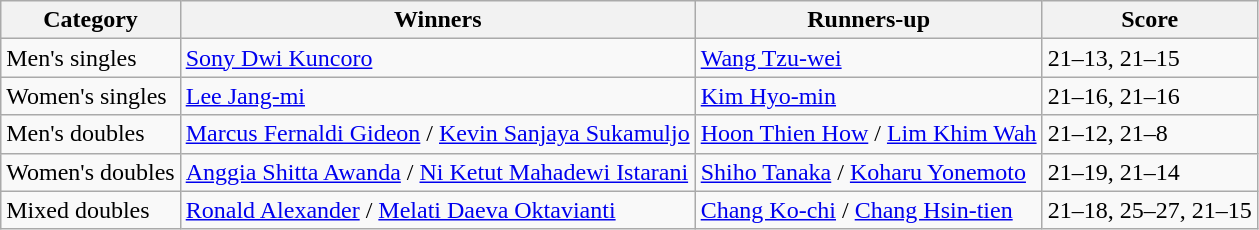<table class=wikitable style="white-space:nowrap;">
<tr>
<th>Category</th>
<th>Winners</th>
<th>Runners-up</th>
<th>Score</th>
</tr>
<tr>
<td>Men's singles</td>
<td> <a href='#'>Sony Dwi Kuncoro</a></td>
<td> <a href='#'>Wang Tzu-wei</a></td>
<td>21–13, 21–15</td>
</tr>
<tr>
<td>Women's singles</td>
<td> <a href='#'>Lee Jang-mi</a></td>
<td> <a href='#'>Kim Hyo-min</a></td>
<td>21–16, 21–16</td>
</tr>
<tr>
<td>Men's doubles</td>
<td> <a href='#'>Marcus Fernaldi Gideon</a> / <a href='#'>Kevin Sanjaya Sukamuljo</a></td>
<td> <a href='#'>Hoon Thien How</a> / <a href='#'>Lim Khim Wah</a></td>
<td>21–12, 21–8</td>
</tr>
<tr>
<td>Women's doubles</td>
<td> <a href='#'>Anggia Shitta Awanda</a> / <a href='#'>Ni Ketut Mahadewi Istarani</a></td>
<td> <a href='#'>Shiho Tanaka</a> / <a href='#'>Koharu Yonemoto</a></td>
<td>21–19, 21–14</td>
</tr>
<tr>
<td>Mixed doubles</td>
<td> <a href='#'>Ronald Alexander</a> / <a href='#'>Melati Daeva Oktavianti</a></td>
<td> <a href='#'>Chang Ko-chi</a> / <a href='#'>Chang Hsin-tien</a></td>
<td>21–18, 25–27, 21–15</td>
</tr>
</table>
